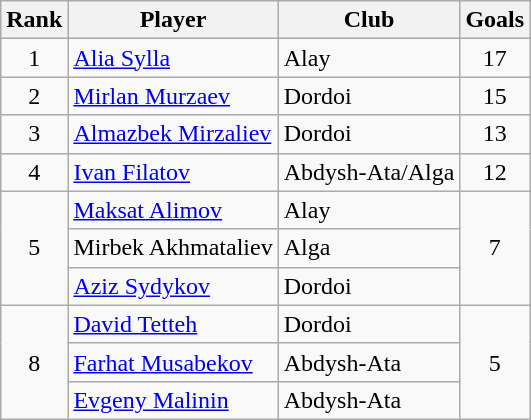<table class="wikitable" style="text-align:center">
<tr>
<th>Rank</th>
<th>Player</th>
<th>Club</th>
<th>Goals</th>
</tr>
<tr>
<td rowspan="1">1</td>
<td align="left"> <a href='#'>Alia Sylla</a></td>
<td align="left">Alay</td>
<td rowspan="1">17</td>
</tr>
<tr>
<td rowspan="1">2</td>
<td align="left"> <a href='#'>Mirlan Murzaev</a></td>
<td align="left">Dordoi</td>
<td rowspan="1">15</td>
</tr>
<tr>
<td rowspan="1">3</td>
<td align="left"> <a href='#'>Almazbek Mirzaliev</a></td>
<td align="left">Dordoi</td>
<td rowspan="1">13</td>
</tr>
<tr>
<td rowspan="1">4</td>
<td align="left"> <a href='#'>Ivan Filatov</a></td>
<td align="left">Abdysh-Ata/Alga</td>
<td rowspan="1">12</td>
</tr>
<tr>
<td rowspan="3">5</td>
<td align="left"> <a href='#'>Maksat Alimov</a></td>
<td align="left">Alay</td>
<td rowspan="3">7</td>
</tr>
<tr>
<td align="left"> Mirbek Akhmataliev</td>
<td align="left">Alga</td>
</tr>
<tr>
<td align="left"> <a href='#'>Aziz Sydykov</a></td>
<td align="left">Dordoi</td>
</tr>
<tr>
<td rowspan="3">8</td>
<td align="left"> <a href='#'>David Tetteh</a></td>
<td align="left">Dordoi</td>
<td rowspan="3">5</td>
</tr>
<tr>
<td align="left"> <a href='#'>Farhat Musabekov</a></td>
<td align="left">Abdysh-Ata</td>
</tr>
<tr>
<td align="left"> <a href='#'>Evgeny Malinin</a></td>
<td align="left">Abdysh-Ata</td>
</tr>
</table>
